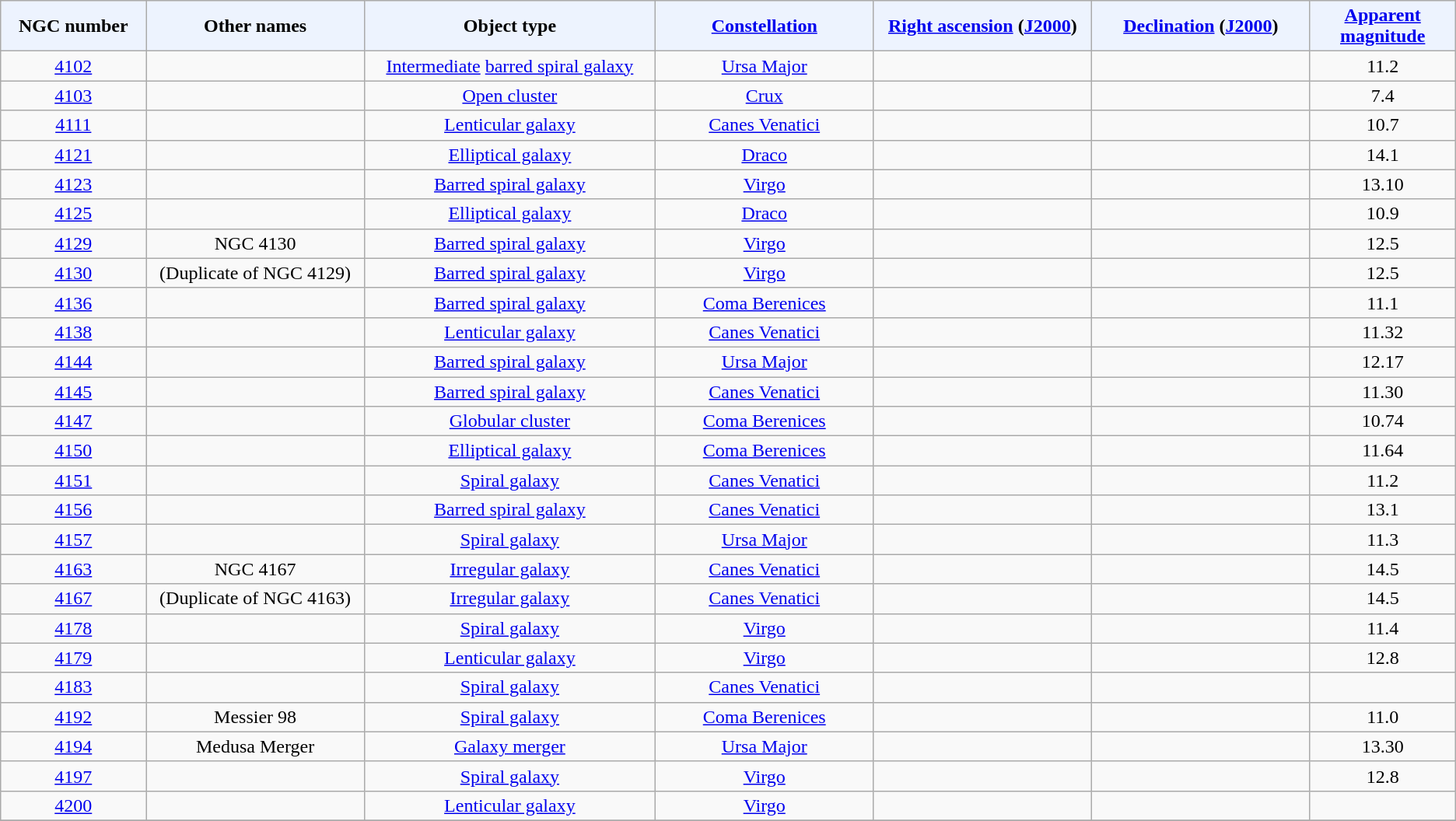<table class="wikitable sortable sticky-header" style="text-align: center;">
<tr>
<th style="background-color:#edf3fe; width: 10%;">NGC number</th>
<th style="background-color:#edf3fe; width: 15%;">Other names</th>
<th style="background-color:#edf3fe; width: 20%;">Object type</th>
<th style="background-color:#edf3fe; width: 15%;"><a href='#'>Constellation</a></th>
<th style="background-color:#edf3fe; width: 15%;"><a href='#'>Right ascension</a> (<a href='#'>J2000</a>)</th>
<th style="background-color:#edf3fe; width: 15%;"><a href='#'>Declination</a> (<a href='#'>J2000</a>)</th>
<th style="background-color:#edf3fe; width: 10%;"><a href='#'>Apparent magnitude</a></th>
</tr>
<tr>
<td><a href='#'>4102</a></td>
<td></td>
<td><a href='#'>Intermediate</a> <a href='#'>barred spiral galaxy</a></td>
<td><a href='#'>Ursa Major</a></td>
<td></td>
<td></td>
<td>11.2</td>
</tr>
<tr>
<td><a href='#'>4103</a></td>
<td></td>
<td><a href='#'>Open cluster</a></td>
<td><a href='#'>Crux</a></td>
<td></td>
<td></td>
<td>7.4</td>
</tr>
<tr>
<td><a href='#'>4111</a></td>
<td></td>
<td><a href='#'>Lenticular galaxy</a></td>
<td><a href='#'>Canes Venatici</a></td>
<td></td>
<td></td>
<td>10.7</td>
</tr>
<tr>
<td><a href='#'>4121</a></td>
<td></td>
<td><a href='#'>Elliptical galaxy</a></td>
<td><a href='#'>Draco</a></td>
<td></td>
<td></td>
<td>14.1</td>
</tr>
<tr>
<td><a href='#'>4123</a></td>
<td></td>
<td><a href='#'>Barred spiral galaxy</a></td>
<td><a href='#'>Virgo</a></td>
<td></td>
<td></td>
<td>13.10</td>
</tr>
<tr>
<td><a href='#'>4125</a></td>
<td></td>
<td><a href='#'>Elliptical galaxy</a></td>
<td><a href='#'>Draco</a></td>
<td></td>
<td></td>
<td>10.9</td>
</tr>
<tr>
<td><a href='#'>4129</a></td>
<td>NGC 4130</td>
<td><a href='#'>Barred spiral galaxy</a></td>
<td><a href='#'>Virgo</a></td>
<td></td>
<td></td>
<td>12.5</td>
</tr>
<tr>
<td><a href='#'>4130</a></td>
<td>(Duplicate of NGC 4129)</td>
<td><a href='#'>Barred spiral galaxy</a></td>
<td><a href='#'>Virgo</a></td>
<td></td>
<td></td>
<td>12.5</td>
</tr>
<tr>
<td><a href='#'>4136</a></td>
<td></td>
<td><a href='#'>Barred spiral galaxy</a></td>
<td><a href='#'>Coma Berenices</a></td>
<td></td>
<td></td>
<td>11.1</td>
</tr>
<tr>
<td><a href='#'>4138</a></td>
<td></td>
<td><a href='#'>Lenticular galaxy</a></td>
<td><a href='#'>Canes Venatici</a></td>
<td></td>
<td></td>
<td>11.32</td>
</tr>
<tr>
<td><a href='#'>4144</a></td>
<td></td>
<td><a href='#'>Barred spiral galaxy</a></td>
<td><a href='#'>Ursa Major</a></td>
<td></td>
<td></td>
<td>12.17</td>
</tr>
<tr>
<td><a href='#'>4145</a></td>
<td></td>
<td><a href='#'>Barred spiral galaxy</a></td>
<td><a href='#'>Canes Venatici</a></td>
<td></td>
<td></td>
<td>11.30</td>
</tr>
<tr>
<td><a href='#'>4147</a></td>
<td></td>
<td><a href='#'>Globular cluster</a></td>
<td><a href='#'>Coma Berenices</a></td>
<td></td>
<td></td>
<td>10.74</td>
</tr>
<tr>
<td><a href='#'>4150</a></td>
<td></td>
<td><a href='#'>Elliptical galaxy</a></td>
<td><a href='#'>Coma Berenices</a></td>
<td></td>
<td></td>
<td>11.64</td>
</tr>
<tr>
<td><a href='#'>4151</a></td>
<td></td>
<td><a href='#'>Spiral galaxy</a></td>
<td><a href='#'>Canes Venatici</a></td>
<td></td>
<td></td>
<td>11.2</td>
</tr>
<tr>
<td><a href='#'>4156</a></td>
<td></td>
<td><a href='#'>Barred spiral galaxy</a></td>
<td><a href='#'>Canes Venatici</a></td>
<td></td>
<td></td>
<td>13.1</td>
</tr>
<tr>
<td><a href='#'>4157</a></td>
<td></td>
<td><a href='#'>Spiral galaxy</a></td>
<td><a href='#'>Ursa Major</a></td>
<td></td>
<td></td>
<td>11.3</td>
</tr>
<tr>
<td><a href='#'>4163</a></td>
<td>NGC 4167</td>
<td><a href='#'>Irregular galaxy</a></td>
<td><a href='#'>Canes Venatici</a></td>
<td></td>
<td></td>
<td>14.5</td>
</tr>
<tr>
<td><a href='#'>4167</a></td>
<td>(Duplicate of NGC 4163)</td>
<td><a href='#'>Irregular galaxy</a></td>
<td><a href='#'>Canes Venatici</a></td>
<td></td>
<td></td>
<td>14.5</td>
</tr>
<tr>
<td><a href='#'>4178</a></td>
<td></td>
<td><a href='#'>Spiral galaxy</a></td>
<td><a href='#'>Virgo</a></td>
<td></td>
<td></td>
<td>11.4</td>
</tr>
<tr>
<td><a href='#'>4179</a></td>
<td></td>
<td><a href='#'>Lenticular galaxy</a></td>
<td><a href='#'>Virgo</a></td>
<td></td>
<td></td>
<td>12.8</td>
</tr>
<tr>
<td><a href='#'>4183</a></td>
<td></td>
<td><a href='#'>Spiral galaxy</a></td>
<td><a href='#'>Canes Venatici</a></td>
<td></td>
<td></td>
<td></td>
</tr>
<tr>
<td><a href='#'>4192</a></td>
<td>Messier 98</td>
<td><a href='#'>Spiral galaxy</a></td>
<td><a href='#'>Coma Berenices</a></td>
<td></td>
<td></td>
<td>11.0</td>
</tr>
<tr>
<td><a href='#'>4194</a></td>
<td>Medusa Merger</td>
<td><a href='#'>Galaxy merger</a></td>
<td><a href='#'>Ursa Major</a></td>
<td></td>
<td></td>
<td>13.30</td>
</tr>
<tr>
<td><a href='#'>4197</a></td>
<td></td>
<td><a href='#'>Spiral galaxy</a></td>
<td><a href='#'>Virgo</a></td>
<td></td>
<td></td>
<td>12.8</td>
</tr>
<tr>
<td><a href='#'>4200</a></td>
<td></td>
<td><a href='#'>Lenticular galaxy</a></td>
<td><a href='#'>Virgo</a></td>
<td></td>
<td></td>
<td></td>
</tr>
<tr>
</tr>
</table>
